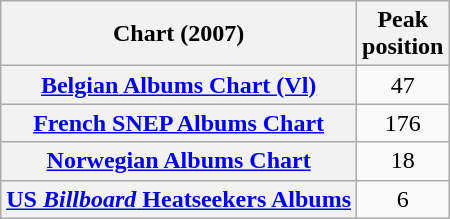<table class="wikitable sortable plainrowheaders" style="text-align:left">
<tr>
<th scope="col">Chart (2007)</th>
<th scope="col">Peak<br>position</th>
</tr>
<tr>
<th scope="row"><a href='#'>Belgian Albums Chart (Vl)</a></th>
<td style="text-align:center">47</td>
</tr>
<tr>
<th scope="row"><a href='#'>French SNEP Albums Chart</a></th>
<td style="text-align:center">176</td>
</tr>
<tr>
<th scope="row"><a href='#'>Norwegian Albums Chart</a></th>
<td style="text-align:center">18</td>
</tr>
<tr>
<th scope="row"><a href='#'>US <em>Billboard</em> Heatseekers Albums</a></th>
<td style="text-align:center">6</td>
</tr>
</table>
